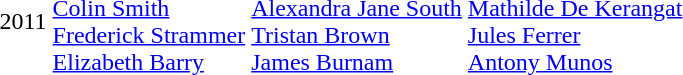<table>
<tr>
<td>2011</td>
<td><br><a href='#'>Colin Smith</a><br><a href='#'>Frederick Strammer</a><br><a href='#'>Elizabeth Barry</a></td>
<td><br><a href='#'>Alexandra Jane South</a><br><a href='#'>Tristan Brown</a><br><a href='#'>James Burnam</a></td>
<td><br><a href='#'>Mathilde De Kerangat</a><br><a href='#'>Jules Ferrer</a><br><a href='#'>Antony Munos</a></td>
</tr>
<tr>
</tr>
</table>
